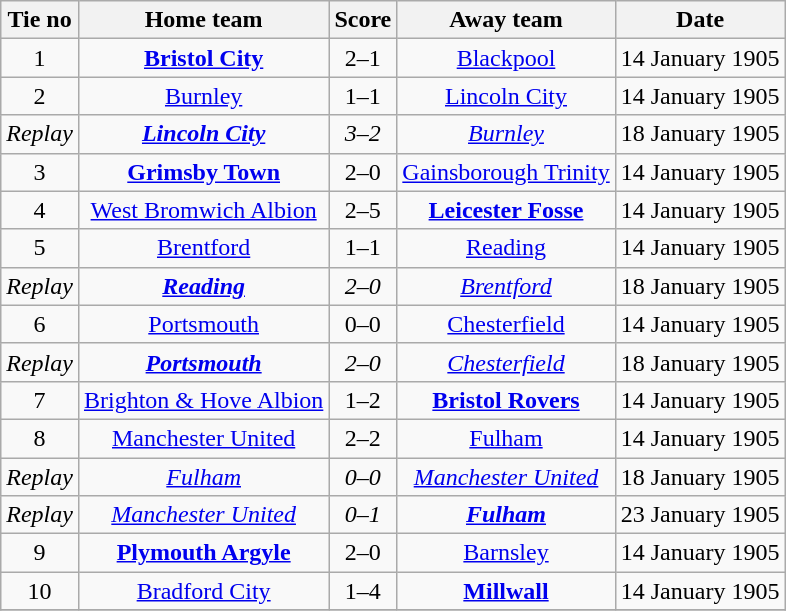<table class="wikitable" style="text-align: center">
<tr>
<th>Tie no</th>
<th>Home team</th>
<th>Score</th>
<th>Away team</th>
<th>Date</th>
</tr>
<tr>
<td>1</td>
<td><strong><a href='#'>Bristol City</a></strong></td>
<td>2–1</td>
<td><a href='#'>Blackpool</a></td>
<td>14 January 1905</td>
</tr>
<tr>
<td>2</td>
<td><a href='#'>Burnley</a></td>
<td>1–1</td>
<td><a href='#'>Lincoln City</a></td>
<td>14 January 1905</td>
</tr>
<tr>
<td><em>Replay</em></td>
<td><strong><em><a href='#'>Lincoln City</a></em></strong></td>
<td><em>3–2</em></td>
<td><em><a href='#'>Burnley</a></em></td>
<td>18 January 1905</td>
</tr>
<tr>
<td>3</td>
<td><strong><a href='#'>Grimsby Town</a></strong></td>
<td>2–0</td>
<td><a href='#'>Gainsborough Trinity</a></td>
<td>14 January 1905</td>
</tr>
<tr>
<td>4</td>
<td><a href='#'>West Bromwich Albion</a></td>
<td>2–5</td>
<td><strong><a href='#'>Leicester Fosse</a></strong></td>
<td>14 January 1905</td>
</tr>
<tr>
<td>5</td>
<td><a href='#'>Brentford</a></td>
<td>1–1</td>
<td><a href='#'>Reading</a></td>
<td>14 January 1905</td>
</tr>
<tr>
<td><em>Replay</em></td>
<td><strong><em><a href='#'>Reading</a></em></strong></td>
<td><em>2–0</em></td>
<td><em><a href='#'>Brentford</a></em></td>
<td>18 January 1905</td>
</tr>
<tr>
<td>6</td>
<td><a href='#'>Portsmouth</a></td>
<td>0–0</td>
<td><a href='#'>Chesterfield</a></td>
<td>14 January 1905</td>
</tr>
<tr>
<td><em>Replay</em></td>
<td><strong><em><a href='#'>Portsmouth</a></em></strong></td>
<td><em>2–0</em></td>
<td><em><a href='#'>Chesterfield</a></em></td>
<td>18 January 1905</td>
</tr>
<tr>
<td>7</td>
<td><a href='#'>Brighton & Hove Albion</a></td>
<td>1–2</td>
<td><strong><a href='#'>Bristol Rovers</a></strong></td>
<td>14 January 1905</td>
</tr>
<tr>
<td>8</td>
<td><a href='#'>Manchester United</a></td>
<td>2–2</td>
<td><a href='#'>Fulham</a></td>
<td>14 January 1905</td>
</tr>
<tr>
<td><em>Replay</em></td>
<td><em><a href='#'>Fulham</a></em></td>
<td><em>0–0</em></td>
<td><em><a href='#'>Manchester United</a></em></td>
<td>18 January 1905</td>
</tr>
<tr>
<td><em>Replay</em></td>
<td><em><a href='#'>Manchester United</a></em></td>
<td><em>0–1</em></td>
<td><strong><em><a href='#'>Fulham</a></em></strong></td>
<td>23 January 1905</td>
</tr>
<tr>
<td>9</td>
<td><strong><a href='#'>Plymouth Argyle</a></strong></td>
<td>2–0</td>
<td><a href='#'>Barnsley</a></td>
<td>14 January 1905</td>
</tr>
<tr>
<td>10</td>
<td><a href='#'>Bradford City</a></td>
<td>1–4</td>
<td><strong><a href='#'>Millwall</a></strong></td>
<td>14 January 1905</td>
</tr>
<tr>
</tr>
</table>
